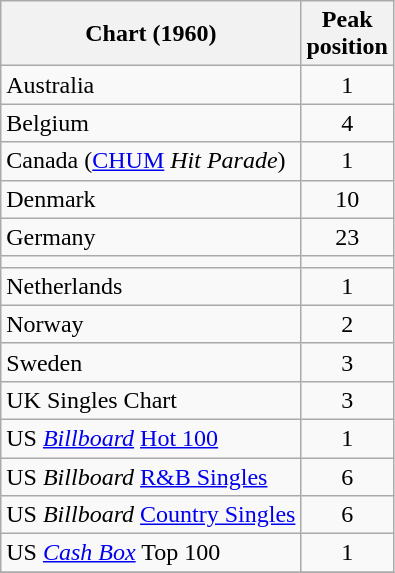<table class="wikitable sortable">
<tr>
<th>Chart (1960)</th>
<th>Peak<br>position</th>
</tr>
<tr>
<td>Australia</td>
<td style="text-align:center;">1</td>
</tr>
<tr>
<td>Belgium</td>
<td style="text-align:center;">4</td>
</tr>
<tr>
<td>Canada (<a href='#'>CHUM</a> <em>Hit Parade</em>)</td>
<td style="text-align:center;">1</td>
</tr>
<tr>
<td>Denmark</td>
<td style="text-align:center;">10</td>
</tr>
<tr>
<td>Germany</td>
<td style="text-align:center;">23</td>
</tr>
<tr>
<td></td>
</tr>
<tr>
<td>Netherlands</td>
<td style="text-align:center;">1</td>
</tr>
<tr>
<td>Norway</td>
<td style="text-align:center;">2</td>
</tr>
<tr>
<td>Sweden</td>
<td style="text-align:center;">3</td>
</tr>
<tr>
<td>UK Singles Chart</td>
<td style="text-align:center;">3</td>
</tr>
<tr>
<td>US <em><a href='#'>Billboard</a></em> <a href='#'>Hot 100</a></td>
<td style="text-align:center;">1</td>
</tr>
<tr>
<td>US <em>Billboard</em> <a href='#'>R&B Singles</a></td>
<td style="text-align:center;">6</td>
</tr>
<tr>
<td>US <em>Billboard</em> <a href='#'>Country Singles</a></td>
<td style="text-align:center;">6</td>
</tr>
<tr>
<td>US <a href='#'><em>Cash Box</em></a> Top 100</td>
<td align="center">1</td>
</tr>
<tr>
</tr>
</table>
